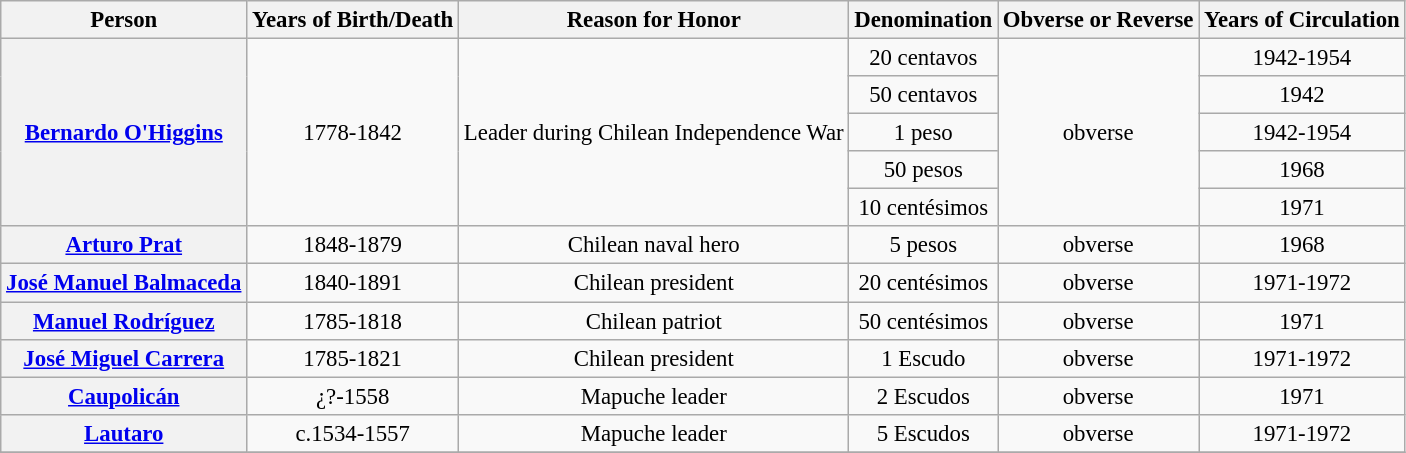<table class="wikitable" style="font-size:95%; text-align:center;">
<tr>
<th>Person</th>
<th>Years of Birth/Death</th>
<th>Reason for Honor</th>
<th>Denomination</th>
<th>Obverse or Reverse</th>
<th>Years of Circulation</th>
</tr>
<tr>
<th rowspan="5"><a href='#'>Bernardo O'Higgins</a></th>
<td rowspan="5">1778-1842</td>
<td rowspan="5">Leader during Chilean Independence War</td>
<td>20 centavos</td>
<td rowspan="5">obverse</td>
<td>1942-1954</td>
</tr>
<tr>
<td>50 centavos</td>
<td>1942</td>
</tr>
<tr>
<td>1 peso</td>
<td>1942-1954</td>
</tr>
<tr>
<td>50 pesos</td>
<td>1968</td>
</tr>
<tr>
<td>10 centésimos</td>
<td>1971</td>
</tr>
<tr>
<th rowspan="1"><a href='#'>Arturo Prat</a></th>
<td rowspan="1">1848-1879</td>
<td rowspan="1">Chilean naval hero</td>
<td>5 pesos</td>
<td rowspan="1">obverse</td>
<td>1968</td>
</tr>
<tr>
<th rowspan="1"><a href='#'>José Manuel Balmaceda</a></th>
<td rowspan="1">1840-1891</td>
<td rowspan="1">Chilean president</td>
<td>20 centésimos</td>
<td rowspan="1">obverse</td>
<td>1971-1972</td>
</tr>
<tr>
<th rowspan="1"><a href='#'>Manuel Rodríguez</a></th>
<td rowspan="1">1785-1818</td>
<td rowspan="1">Chilean patriot</td>
<td>50 centésimos</td>
<td rowspan="1">obverse</td>
<td>1971</td>
</tr>
<tr>
<th rowspan="1"><a href='#'>José Miguel Carrera</a></th>
<td rowspan="1">1785-1821</td>
<td rowspan="1">Chilean president</td>
<td>1 Escudo</td>
<td rowspan="1">obverse</td>
<td>1971-1972</td>
</tr>
<tr>
<th rowspan="1"><a href='#'>Caupolicán</a></th>
<td rowspan="1">¿?-1558</td>
<td rowspan="1">Mapuche leader</td>
<td>2 Escudos</td>
<td rowspan="1">obverse</td>
<td>1971</td>
</tr>
<tr>
<th rowspan="1"><a href='#'>Lautaro</a></th>
<td rowspan="1">c.1534-1557</td>
<td rowspan="1">Mapuche leader</td>
<td>5 Escudos</td>
<td rowspan="1">obverse</td>
<td>1971-1972</td>
</tr>
<tr>
</tr>
</table>
